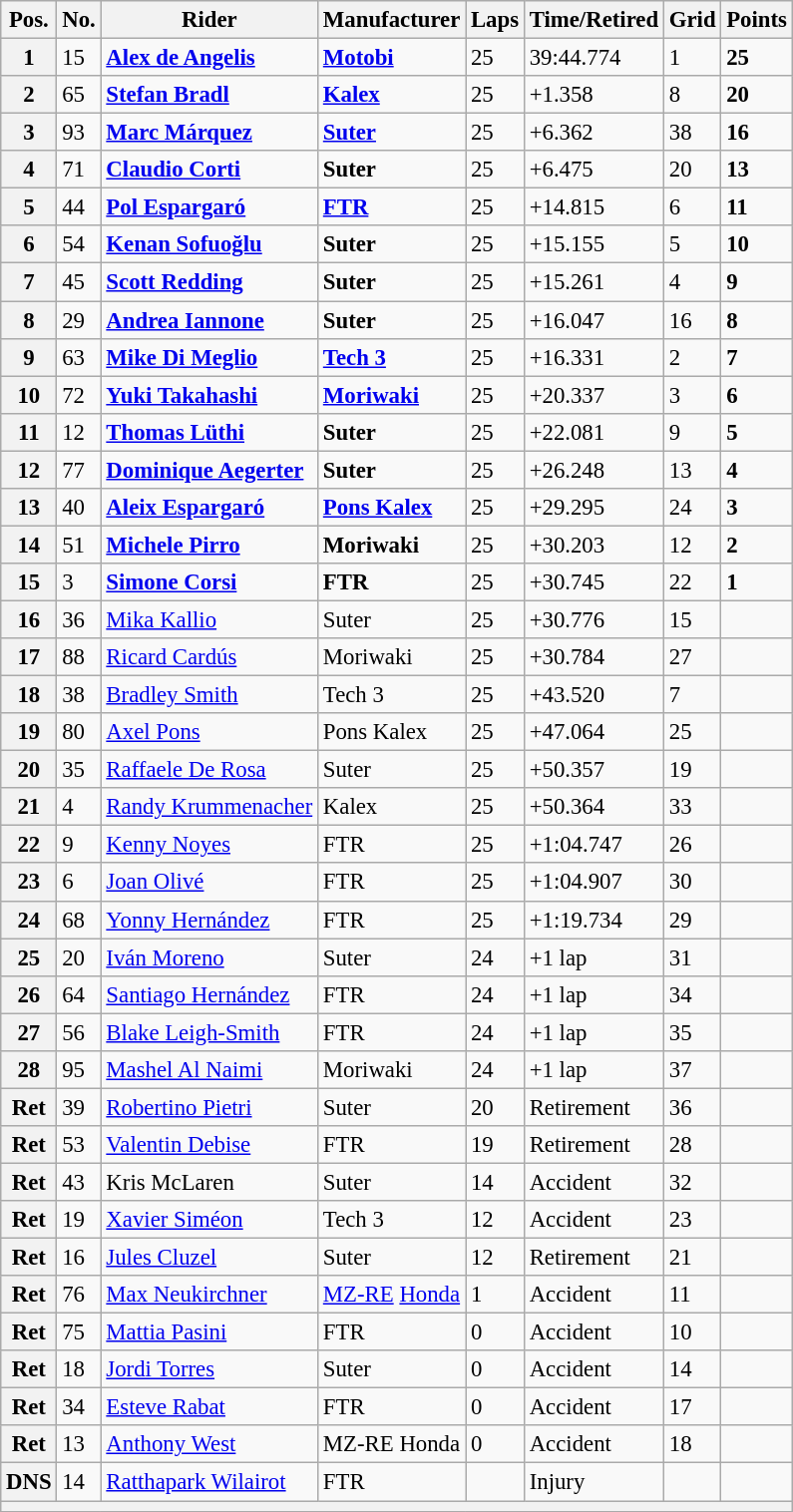<table class="wikitable" style="font-size: 95%;">
<tr>
<th>Pos.</th>
<th>No.</th>
<th>Rider</th>
<th>Manufacturer</th>
<th>Laps</th>
<th>Time/Retired</th>
<th>Grid</th>
<th>Points</th>
</tr>
<tr>
<th>1</th>
<td>15</td>
<td> <strong><a href='#'>Alex de Angelis</a></strong></td>
<td><strong><a href='#'>Motobi</a></strong></td>
<td>25</td>
<td>39:44.774</td>
<td>1</td>
<td><strong>25</strong></td>
</tr>
<tr>
<th>2</th>
<td>65</td>
<td> <strong><a href='#'>Stefan Bradl</a></strong></td>
<td><strong><a href='#'>Kalex</a></strong></td>
<td>25</td>
<td>+1.358</td>
<td>8</td>
<td><strong>20</strong></td>
</tr>
<tr>
<th>3</th>
<td>93</td>
<td> <strong><a href='#'>Marc Márquez</a></strong></td>
<td><strong><a href='#'>Suter</a></strong></td>
<td>25</td>
<td>+6.362</td>
<td>38</td>
<td><strong>16</strong></td>
</tr>
<tr>
<th>4</th>
<td>71</td>
<td> <strong><a href='#'>Claudio Corti</a></strong></td>
<td><strong>Suter</strong></td>
<td>25</td>
<td>+6.475</td>
<td>20</td>
<td><strong>13</strong></td>
</tr>
<tr>
<th>5</th>
<td>44</td>
<td> <strong><a href='#'>Pol Espargaró</a></strong></td>
<td><strong><a href='#'>FTR</a></strong></td>
<td>25</td>
<td>+14.815</td>
<td>6</td>
<td><strong>11</strong></td>
</tr>
<tr>
<th>6</th>
<td>54</td>
<td> <strong><a href='#'>Kenan Sofuoğlu</a></strong></td>
<td><strong>Suter</strong></td>
<td>25</td>
<td>+15.155</td>
<td>5</td>
<td><strong>10</strong></td>
</tr>
<tr>
<th>7</th>
<td>45</td>
<td> <strong><a href='#'>Scott Redding</a></strong></td>
<td><strong>Suter</strong></td>
<td>25</td>
<td>+15.261</td>
<td>4</td>
<td><strong>9</strong></td>
</tr>
<tr>
<th>8</th>
<td>29</td>
<td> <strong><a href='#'>Andrea Iannone</a></strong></td>
<td><strong>Suter</strong></td>
<td>25</td>
<td>+16.047</td>
<td>16</td>
<td><strong>8</strong></td>
</tr>
<tr>
<th>9</th>
<td>63</td>
<td> <strong><a href='#'>Mike Di Meglio</a></strong></td>
<td><strong><a href='#'>Tech 3</a></strong></td>
<td>25</td>
<td>+16.331</td>
<td>2</td>
<td><strong>7</strong></td>
</tr>
<tr>
<th>10</th>
<td>72</td>
<td> <strong><a href='#'>Yuki Takahashi</a></strong></td>
<td><strong><a href='#'>Moriwaki</a></strong></td>
<td>25</td>
<td>+20.337</td>
<td>3</td>
<td><strong>6</strong></td>
</tr>
<tr>
<th>11</th>
<td>12</td>
<td> <strong><a href='#'>Thomas Lüthi</a></strong></td>
<td><strong>Suter</strong></td>
<td>25</td>
<td>+22.081</td>
<td>9</td>
<td><strong>5</strong></td>
</tr>
<tr>
<th>12</th>
<td>77</td>
<td> <strong><a href='#'>Dominique Aegerter</a></strong></td>
<td><strong>Suter</strong></td>
<td>25</td>
<td>+26.248</td>
<td>13</td>
<td><strong>4</strong></td>
</tr>
<tr>
<th>13</th>
<td>40</td>
<td> <strong><a href='#'>Aleix Espargaró</a></strong></td>
<td><strong><a href='#'>Pons Kalex</a></strong></td>
<td>25</td>
<td>+29.295</td>
<td>24</td>
<td><strong>3</strong></td>
</tr>
<tr>
<th>14</th>
<td>51</td>
<td> <strong><a href='#'>Michele Pirro</a></strong></td>
<td><strong>Moriwaki</strong></td>
<td>25</td>
<td>+30.203</td>
<td>12</td>
<td><strong>2</strong></td>
</tr>
<tr>
<th>15</th>
<td>3</td>
<td> <strong><a href='#'>Simone Corsi</a></strong></td>
<td><strong>FTR</strong></td>
<td>25</td>
<td>+30.745</td>
<td>22</td>
<td><strong>1</strong></td>
</tr>
<tr>
<th>16</th>
<td>36</td>
<td> <a href='#'>Mika Kallio</a></td>
<td>Suter</td>
<td>25</td>
<td>+30.776</td>
<td>15</td>
<td></td>
</tr>
<tr>
<th>17</th>
<td>88</td>
<td> <a href='#'>Ricard Cardús</a></td>
<td>Moriwaki</td>
<td>25</td>
<td>+30.784</td>
<td>27</td>
<td></td>
</tr>
<tr>
<th>18</th>
<td>38</td>
<td> <a href='#'>Bradley Smith</a></td>
<td>Tech 3</td>
<td>25</td>
<td>+43.520</td>
<td>7</td>
<td></td>
</tr>
<tr>
<th>19</th>
<td>80</td>
<td> <a href='#'>Axel Pons</a></td>
<td>Pons Kalex</td>
<td>25</td>
<td>+47.064</td>
<td>25</td>
<td></td>
</tr>
<tr>
<th>20</th>
<td>35</td>
<td> <a href='#'>Raffaele De Rosa</a></td>
<td>Suter</td>
<td>25</td>
<td>+50.357</td>
<td>19</td>
<td></td>
</tr>
<tr>
<th>21</th>
<td>4</td>
<td> <a href='#'>Randy Krummenacher</a></td>
<td>Kalex</td>
<td>25</td>
<td>+50.364</td>
<td>33</td>
<td></td>
</tr>
<tr>
<th>22</th>
<td>9</td>
<td> <a href='#'>Kenny Noyes</a></td>
<td>FTR</td>
<td>25</td>
<td>+1:04.747</td>
<td>26</td>
<td></td>
</tr>
<tr>
<th>23</th>
<td>6</td>
<td> <a href='#'>Joan Olivé</a></td>
<td>FTR</td>
<td>25</td>
<td>+1:04.907</td>
<td>30</td>
<td></td>
</tr>
<tr>
<th>24</th>
<td>68</td>
<td> <a href='#'>Yonny Hernández</a></td>
<td>FTR</td>
<td>25</td>
<td>+1:19.734</td>
<td>29</td>
<td></td>
</tr>
<tr>
<th>25</th>
<td>20</td>
<td> <a href='#'>Iván Moreno</a></td>
<td>Suter</td>
<td>24</td>
<td>+1 lap</td>
<td>31</td>
<td></td>
</tr>
<tr>
<th>26</th>
<td>64</td>
<td> <a href='#'>Santiago Hernández</a></td>
<td>FTR</td>
<td>24</td>
<td>+1 lap</td>
<td>34</td>
<td></td>
</tr>
<tr>
<th>27</th>
<td>56</td>
<td> <a href='#'>Blake Leigh-Smith</a></td>
<td>FTR</td>
<td>24</td>
<td>+1 lap</td>
<td>35</td>
<td></td>
</tr>
<tr>
<th>28</th>
<td>95</td>
<td> <a href='#'>Mashel Al Naimi</a></td>
<td>Moriwaki</td>
<td>24</td>
<td>+1 lap</td>
<td>37</td>
<td></td>
</tr>
<tr>
<th>Ret</th>
<td>39</td>
<td> <a href='#'>Robertino Pietri</a></td>
<td>Suter</td>
<td>20</td>
<td>Retirement</td>
<td>36</td>
<td></td>
</tr>
<tr>
<th>Ret</th>
<td>53</td>
<td> <a href='#'>Valentin Debise</a></td>
<td>FTR</td>
<td>19</td>
<td>Retirement</td>
<td>28</td>
<td></td>
</tr>
<tr>
<th>Ret</th>
<td>43</td>
<td> Kris McLaren</td>
<td>Suter</td>
<td>14</td>
<td>Accident</td>
<td>32</td>
<td></td>
</tr>
<tr>
<th>Ret</th>
<td>19</td>
<td> <a href='#'>Xavier Siméon</a></td>
<td>Tech 3</td>
<td>12</td>
<td>Accident</td>
<td>23</td>
<td></td>
</tr>
<tr>
<th>Ret</th>
<td>16</td>
<td> <a href='#'>Jules Cluzel</a></td>
<td>Suter</td>
<td>12</td>
<td>Retirement</td>
<td>21</td>
<td></td>
</tr>
<tr>
<th>Ret</th>
<td>76</td>
<td> <a href='#'>Max Neukirchner</a></td>
<td><a href='#'>MZ-RE</a> <a href='#'>Honda</a></td>
<td>1</td>
<td>Accident</td>
<td>11</td>
<td></td>
</tr>
<tr>
<th>Ret</th>
<td>75</td>
<td> <a href='#'>Mattia Pasini</a></td>
<td>FTR</td>
<td>0</td>
<td>Accident</td>
<td>10</td>
<td></td>
</tr>
<tr>
<th>Ret</th>
<td>18</td>
<td> <a href='#'>Jordi Torres</a></td>
<td>Suter</td>
<td>0</td>
<td>Accident</td>
<td>14</td>
<td></td>
</tr>
<tr>
<th>Ret</th>
<td>34</td>
<td> <a href='#'>Esteve Rabat</a></td>
<td>FTR</td>
<td>0</td>
<td>Accident</td>
<td>17</td>
<td></td>
</tr>
<tr>
<th>Ret</th>
<td>13</td>
<td> <a href='#'>Anthony West</a></td>
<td>MZ-RE Honda</td>
<td>0</td>
<td>Accident</td>
<td>18</td>
<td></td>
</tr>
<tr>
<th>DNS</th>
<td>14</td>
<td> <a href='#'>Ratthapark Wilairot</a></td>
<td>FTR</td>
<td></td>
<td>Injury</td>
<td></td>
<td></td>
</tr>
<tr>
<th colspan=8></th>
</tr>
<tr>
</tr>
</table>
